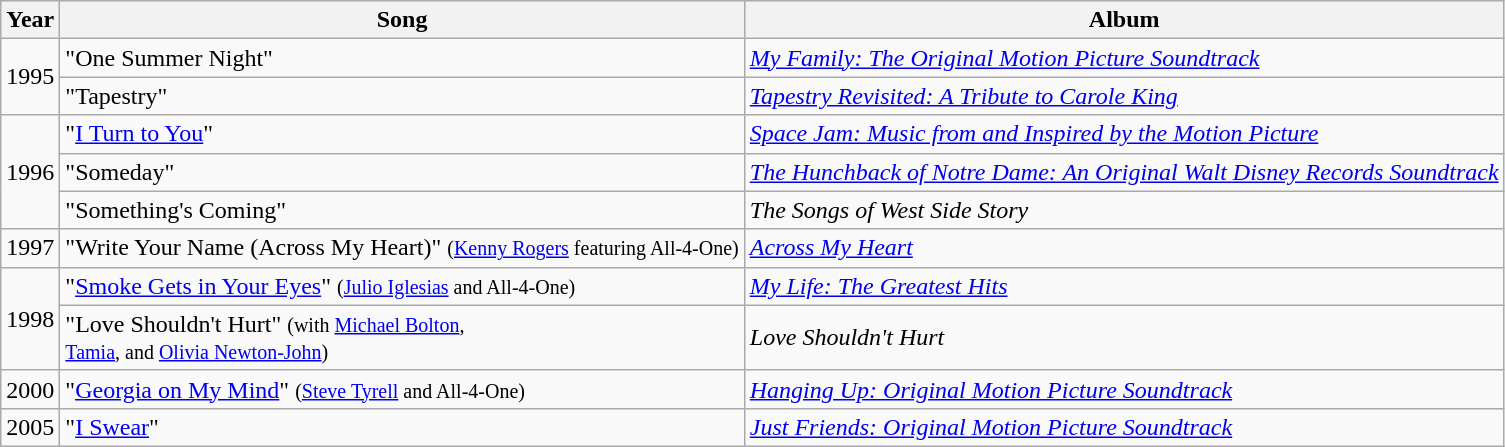<table class="wikitable">
<tr>
<th>Year</th>
<th>Song</th>
<th>Album</th>
</tr>
<tr>
<td rowspan="2">1995</td>
<td>"One Summer Night"</td>
<td><em><a href='#'>My Family: The Original Motion Picture Soundtrack</a></em></td>
</tr>
<tr>
<td>"Tapestry"</td>
<td><em><a href='#'>Tapestry Revisited: A Tribute to Carole King</a></em></td>
</tr>
<tr>
<td rowspan="3">1996</td>
<td>"<a href='#'>I Turn to You</a>"</td>
<td><em><a href='#'>Space Jam: Music from and Inspired by the Motion Picture</a></em></td>
</tr>
<tr>
<td>"Someday"</td>
<td><em><a href='#'>The Hunchback of Notre Dame: An Original Walt Disney Records Soundtrack</a></em></td>
</tr>
<tr>
<td>"Something's Coming"</td>
<td><em>The Songs of West Side Story</em></td>
</tr>
<tr>
<td>1997</td>
<td>"Write Your Name (Across My Heart)" <small>(<a href='#'>Kenny Rogers</a> featuring All-4-One)</small></td>
<td><em><a href='#'>Across My Heart</a></em></td>
</tr>
<tr>
<td rowspan="2">1998</td>
<td>"<a href='#'>Smoke Gets in Your Eyes</a>" <small>(<a href='#'>Julio Iglesias</a> and All-4-One)</small></td>
<td><em><a href='#'>My Life: The Greatest Hits</a></em></td>
</tr>
<tr>
<td align="left">"Love Shouldn't Hurt" <small>(with <a href='#'>Michael Bolton</a>,<br><a href='#'>Tamia</a>, and <a href='#'>Olivia Newton-John</a>)</small></td>
<td><em>Love Shouldn't Hurt</em></td>
</tr>
<tr>
<td>2000</td>
<td>"<a href='#'>Georgia on My Mind</a>" <small>(<a href='#'>Steve Tyrell</a> and All-4-One)</small></td>
<td><em><a href='#'>Hanging Up: Original Motion Picture Soundtrack</a></em></td>
</tr>
<tr>
<td>2005</td>
<td>"<a href='#'>I Swear</a>"</td>
<td><em><a href='#'>Just Friends: Original Motion Picture Soundtrack</a></em></td>
</tr>
</table>
